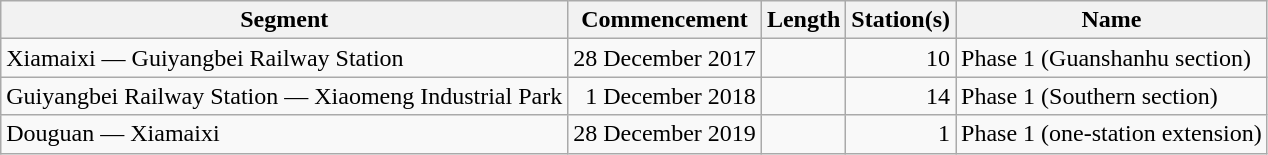<table class="wikitable" style="border-collapse: collapse; text-align: right;">
<tr>
<th>Segment</th>
<th>Commencement</th>
<th>Length</th>
<th>Station(s)</th>
<th>Name</th>
</tr>
<tr>
<td style="text-align: left;">Xiamaixi — Guiyangbei Railway Station</td>
<td>28 December 2017</td>
<td></td>
<td>10</td>
<td style="text-align: left;">Phase 1 (Guanshanhu section)</td>
</tr>
<tr>
<td style="text-align: left;">Guiyangbei Railway Station — Xiaomeng Industrial Park</td>
<td>1 December 2018</td>
<td></td>
<td>14</td>
<td style="text-align: left;">Phase 1 (Southern section)</td>
</tr>
<tr>
<td style="text-align: left;">Douguan — Xiamaixi</td>
<td>28 December 2019</td>
<td></td>
<td>1</td>
<td style="text-align: left;">Phase 1 (one-station extension)</td>
</tr>
</table>
